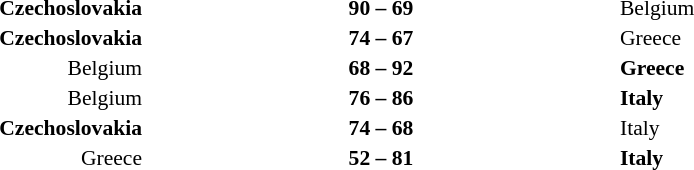<table width=75% cellspacing=1>
<tr>
<th width=25%></th>
<th width=25%></th>
<th width=25%></th>
</tr>
<tr style=font-size:90%>
<td align=right><strong>Czechoslovakia</strong></td>
<td align=center><strong>90 – 69</strong></td>
<td>Belgium</td>
</tr>
<tr style=font-size:90%>
<td align=right><strong>Czechoslovakia</strong></td>
<td align=center><strong>74 – 67</strong></td>
<td>Greece</td>
</tr>
<tr style=font-size:90%>
<td align=right>Belgium</td>
<td align=center><strong>68 – 92</strong></td>
<td><strong>Greece</strong></td>
</tr>
<tr style=font-size:90%>
<td align=right>Belgium</td>
<td align=center><strong>76 – 86</strong></td>
<td><strong>Italy</strong></td>
</tr>
<tr style=font-size:90%>
<td align=right><strong>Czechoslovakia</strong></td>
<td align=center><strong>74 – 68</strong></td>
<td>Italy</td>
</tr>
<tr style=font-size:90%>
<td align=right>Greece</td>
<td align=center><strong>52 – 81</strong></td>
<td><strong>Italy</strong></td>
</tr>
</table>
